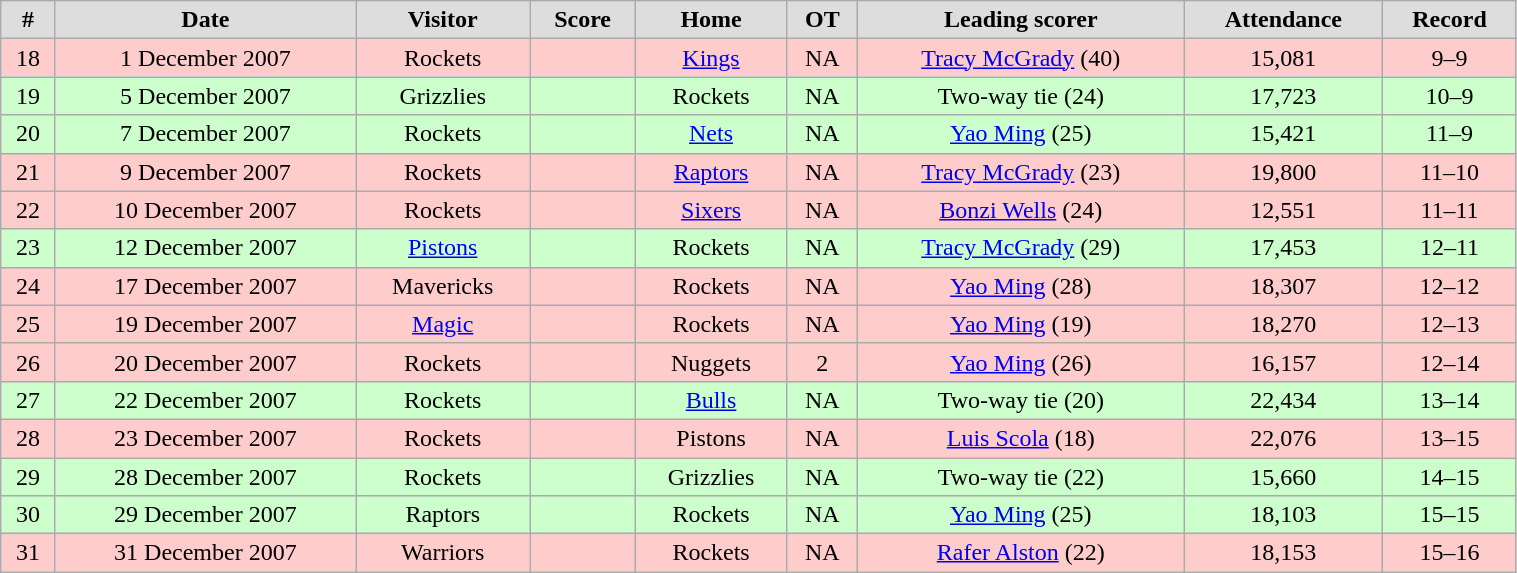<table class="wikitable" width="80%">
<tr align="center"  bgcolor="#dddddd">
<td><strong>#</strong></td>
<td><strong>Date</strong></td>
<td><strong>Visitor</strong></td>
<td><strong>Score</strong></td>
<td><strong>Home</strong></td>
<td><strong>OT</strong></td>
<td><strong>Leading scorer</strong></td>
<td><strong>Attendance</strong></td>
<td><strong>Record</strong></td>
</tr>
<tr align="center"  bgcolor="#ffcccc">
<td>18</td>
<td>1 December 2007</td>
<td>Rockets</td>
<td></td>
<td><a href='#'>Kings</a></td>
<td>NA</td>
<td><a href='#'>Tracy McGrady</a> (40)</td>
<td>15,081</td>
<td>9–9</td>
</tr>
<tr align="center" bgcolor="#ccffcc">
<td>19</td>
<td>5 December 2007</td>
<td>Grizzlies</td>
<td></td>
<td>Rockets</td>
<td>NA</td>
<td>Two-way tie (24)</td>
<td>17,723</td>
<td>10–9</td>
</tr>
<tr align="center" bgcolor="#ccffcc">
<td>20</td>
<td>7 December 2007</td>
<td>Rockets</td>
<td></td>
<td><a href='#'>Nets</a></td>
<td>NA</td>
<td><a href='#'>Yao Ming</a> (25)</td>
<td>15,421</td>
<td>11–9</td>
</tr>
<tr align="center"  bgcolor="#ffcccc">
<td>21</td>
<td>9 December 2007</td>
<td>Rockets</td>
<td></td>
<td><a href='#'>Raptors</a></td>
<td>NA</td>
<td><a href='#'>Tracy McGrady</a> (23)</td>
<td>19,800</td>
<td>11–10</td>
</tr>
<tr align="center"  bgcolor="#ffcccc">
<td>22</td>
<td>10 December 2007</td>
<td>Rockets</td>
<td></td>
<td><a href='#'>Sixers</a></td>
<td>NA</td>
<td><a href='#'>Bonzi Wells</a> (24)</td>
<td>12,551</td>
<td>11–11</td>
</tr>
<tr align="center" bgcolor="#ccffcc">
<td>23</td>
<td>12 December 2007</td>
<td><a href='#'>Pistons</a></td>
<td></td>
<td>Rockets</td>
<td>NA</td>
<td><a href='#'>Tracy McGrady</a> (29)</td>
<td>17,453</td>
<td>12–11</td>
</tr>
<tr align="center" bgcolor="#ffcccc">
<td>24</td>
<td>17 December 2007</td>
<td>Mavericks</td>
<td></td>
<td>Rockets</td>
<td>NA</td>
<td><a href='#'>Yao Ming</a> (28)</td>
<td>18,307</td>
<td>12–12</td>
</tr>
<tr align="center" bgcolor="#ffcccc">
<td>25</td>
<td>19 December 2007</td>
<td><a href='#'>Magic</a></td>
<td></td>
<td>Rockets</td>
<td>NA</td>
<td><a href='#'>Yao Ming</a> (19)</td>
<td>18,270</td>
<td>12–13</td>
</tr>
<tr align="center" bgcolor="#ffcccc">
<td>26</td>
<td>20 December 2007</td>
<td>Rockets</td>
<td></td>
<td>Nuggets</td>
<td>2</td>
<td><a href='#'>Yao Ming</a> (26)</td>
<td>16,157</td>
<td>12–14</td>
</tr>
<tr align="center" bgcolor="#ccffcc">
<td>27</td>
<td>22 December 2007</td>
<td>Rockets</td>
<td></td>
<td><a href='#'>Bulls</a></td>
<td>NA</td>
<td>Two-way tie (20)</td>
<td>22,434</td>
<td>13–14</td>
</tr>
<tr align="center" bgcolor="#ffcccc">
<td>28</td>
<td>23 December 2007</td>
<td>Rockets</td>
<td></td>
<td>Pistons</td>
<td>NA</td>
<td><a href='#'>Luis Scola</a> (18)</td>
<td>22,076</td>
<td>13–15</td>
</tr>
<tr align="center" bgcolor="#ccffcc">
<td>29</td>
<td>28 December 2007</td>
<td>Rockets</td>
<td></td>
<td>Grizzlies</td>
<td>NA</td>
<td>Two-way tie (22)</td>
<td>15,660</td>
<td>14–15</td>
</tr>
<tr align="center" bgcolor="#ccffcc">
<td>30</td>
<td>29 December 2007</td>
<td>Raptors</td>
<td></td>
<td>Rockets</td>
<td>NA</td>
<td><a href='#'>Yao Ming</a> (25)</td>
<td>18,103</td>
<td>15–15</td>
</tr>
<tr align="center" bgcolor="#ffcccc">
<td>31</td>
<td>31 December 2007</td>
<td>Warriors</td>
<td></td>
<td>Rockets</td>
<td>NA</td>
<td><a href='#'>Rafer Alston</a> (22)</td>
<td>18,153</td>
<td>15–16</td>
</tr>
</table>
